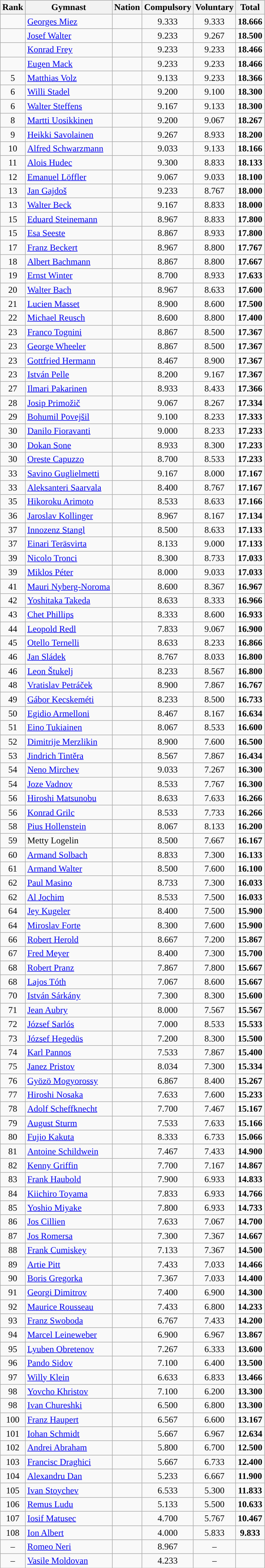<table class="wikitable sortable" style="text-align:center">
<tr>
<th>Rank</th>
<th>Gymnast</th>
<th>Nation</th>
<th>Compulsory</th>
<th>Voluntary</th>
<th>Total</th>
</tr>
<tr>
<td></td>
<td align=left><a href='#'>Georges Miez</a></td>
<td align=left></td>
<td>9.333</td>
<td>9.333</td>
<td><strong>18.666</strong></td>
</tr>
<tr>
<td></td>
<td align=left><a href='#'>Josef Walter</a></td>
<td align=left></td>
<td>9.233</td>
<td>9.267</td>
<td><strong>18.500</strong></td>
</tr>
<tr>
<td></td>
<td align=left><a href='#'>Konrad Frey</a></td>
<td align=left></td>
<td>9.233</td>
<td>9.233</td>
<td><strong>18.466</strong></td>
</tr>
<tr>
<td></td>
<td align=left><a href='#'>Eugen Mack</a></td>
<td align=left></td>
<td>9.233</td>
<td>9.233</td>
<td><strong>18.466</strong></td>
</tr>
<tr>
<td>5</td>
<td align=left><a href='#'>Matthias Volz</a></td>
<td align=left></td>
<td>9.133</td>
<td>9.233</td>
<td><strong>18.366</strong></td>
</tr>
<tr>
<td>6</td>
<td align=left><a href='#'>Willi Stadel</a></td>
<td align=left></td>
<td>9.200</td>
<td>9.100</td>
<td><strong>18.300</strong></td>
</tr>
<tr>
<td>6</td>
<td align=left><a href='#'>Walter Steffens</a></td>
<td align=left></td>
<td>9.167</td>
<td>9.133</td>
<td><strong>18.300</strong></td>
</tr>
<tr>
<td>8</td>
<td align=left><a href='#'>Martti Uosikkinen</a></td>
<td align=left></td>
<td>9.200</td>
<td>9.067</td>
<td><strong>18.267</strong></td>
</tr>
<tr>
<td>9</td>
<td align=left><a href='#'>Heikki Savolainen</a></td>
<td align=left></td>
<td>9.267</td>
<td>8.933</td>
<td><strong>18.200</strong></td>
</tr>
<tr>
<td>10</td>
<td align=left><a href='#'>Alfred Schwarzmann</a></td>
<td align=left></td>
<td>9.033</td>
<td>9.133</td>
<td><strong>18.166</strong></td>
</tr>
<tr>
<td>11</td>
<td align=left><a href='#'>Alois Hudec</a></td>
<td align=left></td>
<td>9.300</td>
<td>8.833</td>
<td><strong>18.133</strong></td>
</tr>
<tr>
<td>12</td>
<td align=left><a href='#'>Emanuel Löffler</a></td>
<td align=left></td>
<td>9.067</td>
<td>9.033</td>
<td><strong>18.100</strong></td>
</tr>
<tr>
<td>13</td>
<td align=left><a href='#'>Jan Gajdoš</a></td>
<td align=left></td>
<td>9.233</td>
<td>8.767</td>
<td><strong>18.000</strong></td>
</tr>
<tr>
<td>13</td>
<td align=left><a href='#'>Walter Beck</a></td>
<td align=left></td>
<td>9.167</td>
<td>8.833</td>
<td><strong>18.000</strong></td>
</tr>
<tr>
<td>15</td>
<td align=left><a href='#'>Eduard Steinemann</a></td>
<td align=left></td>
<td>8.967</td>
<td>8.833</td>
<td><strong>17.800</strong></td>
</tr>
<tr>
<td>15</td>
<td align=left><a href='#'>Esa Seeste</a></td>
<td align=left></td>
<td>8.867</td>
<td>8.933</td>
<td><strong>17.800</strong></td>
</tr>
<tr>
<td>17</td>
<td align=left><a href='#'>Franz Beckert</a></td>
<td align=left></td>
<td>8.967</td>
<td>8.800</td>
<td><strong>17.767</strong></td>
</tr>
<tr>
<td>18</td>
<td align=left><a href='#'>Albert Bachmann</a></td>
<td align=left></td>
<td>8.867</td>
<td>8.800</td>
<td><strong>17.667</strong></td>
</tr>
<tr>
<td>19</td>
<td align=left><a href='#'>Ernst Winter</a></td>
<td align=left></td>
<td>8.700</td>
<td>8.933</td>
<td><strong>17.633</strong></td>
</tr>
<tr>
<td>20</td>
<td align=left><a href='#'>Walter Bach</a></td>
<td align=left></td>
<td>8.967</td>
<td>8.633</td>
<td><strong>17.600</strong></td>
</tr>
<tr>
<td>21</td>
<td align=left><a href='#'>Lucien Masset</a></td>
<td align=left></td>
<td>8.900</td>
<td>8.600</td>
<td><strong>17.500</strong></td>
</tr>
<tr>
<td>22</td>
<td align=left><a href='#'>Michael Reusch</a></td>
<td align=left></td>
<td>8.600</td>
<td>8.800</td>
<td><strong>17.400</strong></td>
</tr>
<tr>
<td>23</td>
<td align=left><a href='#'>Franco Tognini</a></td>
<td align=left></td>
<td>8.867</td>
<td>8.500</td>
<td><strong>17.367</strong></td>
</tr>
<tr>
<td>23</td>
<td align=left><a href='#'>George Wheeler</a></td>
<td align=left></td>
<td>8.867</td>
<td>8.500</td>
<td><strong>17.367</strong></td>
</tr>
<tr>
<td>23</td>
<td align=left><a href='#'>Gottfried Hermann</a></td>
<td align=left></td>
<td>8.467</td>
<td>8.900</td>
<td><strong>17.367</strong></td>
</tr>
<tr>
<td>23</td>
<td align=left><a href='#'>István Pelle</a></td>
<td align=left></td>
<td>8.200</td>
<td>9.167</td>
<td><strong>17.367</strong></td>
</tr>
<tr>
<td>27</td>
<td align=left><a href='#'>Ilmari Pakarinen</a></td>
<td align=left></td>
<td>8.933</td>
<td>8.433</td>
<td><strong>17.366</strong></td>
</tr>
<tr>
<td>28</td>
<td align=left><a href='#'>Josip Primožič</a></td>
<td align=left></td>
<td>9.067</td>
<td>8.267</td>
<td><strong>17.334</strong></td>
</tr>
<tr>
<td>29</td>
<td align=left><a href='#'>Bohumil Povejšil</a></td>
<td align=left></td>
<td>9.100</td>
<td>8.233</td>
<td><strong>17.333</strong></td>
</tr>
<tr>
<td>30</td>
<td align=left><a href='#'>Danilo Fioravanti</a></td>
<td align=left></td>
<td>9.000</td>
<td>8.233</td>
<td><strong>17.233</strong></td>
</tr>
<tr>
<td>30</td>
<td align=left><a href='#'>Dokan Sone</a></td>
<td align=left></td>
<td>8.933</td>
<td>8.300</td>
<td><strong>17.233</strong></td>
</tr>
<tr>
<td>30</td>
<td align=left><a href='#'>Oreste Capuzzo</a></td>
<td align=left></td>
<td>8.700</td>
<td>8.533</td>
<td><strong>17.233</strong></td>
</tr>
<tr>
<td>33</td>
<td align=left><a href='#'>Savino Guglielmetti</a></td>
<td align=left></td>
<td>9.167</td>
<td>8.000</td>
<td><strong>17.167</strong></td>
</tr>
<tr>
<td>33</td>
<td align=left><a href='#'>Aleksanteri Saarvala</a></td>
<td align=left></td>
<td>8.400</td>
<td>8.767</td>
<td><strong>17.167</strong></td>
</tr>
<tr>
<td>35</td>
<td align=left><a href='#'>Hikoroku Arimoto</a></td>
<td align=left></td>
<td>8.533</td>
<td>8.633</td>
<td><strong>17.166</strong></td>
</tr>
<tr>
<td>36</td>
<td align=left><a href='#'>Jaroslav Kollinger</a></td>
<td align=left></td>
<td>8.967</td>
<td>8.167</td>
<td><strong>17.134</strong></td>
</tr>
<tr>
<td>37</td>
<td align=left><a href='#'>Innozenz Stangl</a></td>
<td align=left></td>
<td>8.500</td>
<td>8.633</td>
<td><strong>17.133</strong></td>
</tr>
<tr>
<td>37</td>
<td align=left><a href='#'>Einari Teräsvirta</a></td>
<td align=left></td>
<td>8.133</td>
<td>9.000</td>
<td><strong>17.133</strong></td>
</tr>
<tr>
<td>39</td>
<td align=left><a href='#'>Nicolo Tronci</a></td>
<td align=left></td>
<td>8.300</td>
<td>8.733</td>
<td><strong>17.033</strong></td>
</tr>
<tr>
<td>39</td>
<td align=left><a href='#'>Miklos Péter</a></td>
<td align=left></td>
<td>8.000</td>
<td>9.033</td>
<td><strong>17.033</strong></td>
</tr>
<tr>
<td>41</td>
<td align=left><a href='#'>Mauri Nyberg-Noroma</a></td>
<td align=left></td>
<td>8.600</td>
<td>8.367</td>
<td><strong>16.967</strong></td>
</tr>
<tr>
<td>42</td>
<td align=left><a href='#'>Yoshitaka Takeda</a></td>
<td align=left></td>
<td>8.633</td>
<td>8.333</td>
<td><strong>16.966</strong></td>
</tr>
<tr>
<td>43</td>
<td align=left><a href='#'>Chet Phillips</a></td>
<td align=left></td>
<td>8.333</td>
<td>8.600</td>
<td><strong>16.933</strong></td>
</tr>
<tr>
<td>44</td>
<td align=left><a href='#'>Leopold Redl</a></td>
<td align=left></td>
<td>7.833</td>
<td>9.067</td>
<td><strong>16.900</strong></td>
</tr>
<tr>
<td>45</td>
<td align=left><a href='#'>Otello Ternelli</a></td>
<td align=left></td>
<td>8.633</td>
<td>8.233</td>
<td><strong>16.866</strong></td>
</tr>
<tr>
<td>46</td>
<td align=left><a href='#'>Jan Sládek</a></td>
<td align=left></td>
<td>8.767</td>
<td>8.033</td>
<td><strong>16.800</strong></td>
</tr>
<tr>
<td>46</td>
<td align=left><a href='#'>Leon Štukelj</a></td>
<td align=left></td>
<td>8.233</td>
<td>8.567</td>
<td><strong>16.800</strong></td>
</tr>
<tr>
<td>48</td>
<td align=left><a href='#'>Vratislav Petráček</a></td>
<td align=left></td>
<td>8.900</td>
<td>7.867</td>
<td><strong>16.767</strong></td>
</tr>
<tr>
<td>49</td>
<td align=left><a href='#'>Gábor Kecskeméti</a></td>
<td align=left></td>
<td>8.233</td>
<td>8.500</td>
<td><strong>16.733</strong></td>
</tr>
<tr>
<td>50</td>
<td align=left><a href='#'>Egidio Armelloni</a></td>
<td align=left></td>
<td>8.467</td>
<td>8.167</td>
<td><strong>16.634</strong></td>
</tr>
<tr>
<td>51</td>
<td align=left><a href='#'>Eino Tukiainen</a></td>
<td align=left></td>
<td>8.067</td>
<td>8.533</td>
<td><strong>16.600</strong></td>
</tr>
<tr>
<td>52</td>
<td align=left><a href='#'>Dimitrije Merzlikin</a></td>
<td align=left></td>
<td>8.900</td>
<td>7.600</td>
<td><strong>16.500</strong></td>
</tr>
<tr>
<td>53</td>
<td align=left><a href='#'>Jindrich Tintěra</a></td>
<td align=left></td>
<td>8.567</td>
<td>7.867</td>
<td><strong>16.434</strong></td>
</tr>
<tr>
<td>54</td>
<td align=left><a href='#'>Neno Mirchev</a></td>
<td align=left></td>
<td>9.033</td>
<td>7.267</td>
<td><strong>16.300</strong></td>
</tr>
<tr>
<td>54</td>
<td align=left><a href='#'>Joze Vadnov</a></td>
<td align=left></td>
<td>8.533</td>
<td>7.767</td>
<td><strong>16.300</strong></td>
</tr>
<tr>
<td>56</td>
<td align=left><a href='#'>Hiroshi Matsunobu</a></td>
<td align=left></td>
<td>8.633</td>
<td>7.633</td>
<td><strong>16.266</strong></td>
</tr>
<tr>
<td>56</td>
<td align=left><a href='#'>Konrad Grilc</a></td>
<td align=left></td>
<td>8.533</td>
<td>7.733</td>
<td><strong>16.266</strong></td>
</tr>
<tr>
<td>58</td>
<td align=left><a href='#'>Pius Hollenstein</a></td>
<td align=left></td>
<td>8.067</td>
<td>8.133</td>
<td><strong>16.200</strong></td>
</tr>
<tr>
<td>59</td>
<td align=left>Metty Logelin</td>
<td align=left></td>
<td>8.500</td>
<td>7.667</td>
<td><strong>16.167</strong></td>
</tr>
<tr>
<td>60</td>
<td align=left><a href='#'>Armand Solbach</a></td>
<td align=left></td>
<td>8.833</td>
<td>7.300</td>
<td><strong>16.133</strong></td>
</tr>
<tr>
<td>61</td>
<td align=left><a href='#'>Armand Walter</a></td>
<td align=left></td>
<td>8.500</td>
<td>7.600</td>
<td><strong>16.100</strong></td>
</tr>
<tr>
<td>62</td>
<td align=left><a href='#'>Paul Masino</a></td>
<td align=left></td>
<td>8.733</td>
<td>7.300</td>
<td><strong>16.033</strong></td>
</tr>
<tr>
<td>62</td>
<td align=left><a href='#'>Al Jochim</a></td>
<td align=left></td>
<td>8.533</td>
<td>7.500</td>
<td><strong>16.033</strong></td>
</tr>
<tr>
<td>64</td>
<td align=left><a href='#'>Jey Kugeler</a></td>
<td align=left></td>
<td>8.400</td>
<td>7.500</td>
<td><strong>15.900</strong></td>
</tr>
<tr>
<td>64</td>
<td align=left><a href='#'>Miroslav Forte</a></td>
<td align=left></td>
<td>8.300</td>
<td>7.600</td>
<td><strong>15.900</strong></td>
</tr>
<tr>
<td>66</td>
<td align=left><a href='#'>Robert Herold</a></td>
<td align=left></td>
<td>8.667</td>
<td>7.200</td>
<td><strong>15.867</strong></td>
</tr>
<tr>
<td>67</td>
<td align=left><a href='#'>Fred Meyer</a></td>
<td align=left></td>
<td>8.400</td>
<td>7.300</td>
<td><strong>15.700</strong></td>
</tr>
<tr>
<td>68</td>
<td align=left><a href='#'>Robert Pranz</a></td>
<td align=left></td>
<td>7.867</td>
<td>7.800</td>
<td><strong>15.667</strong></td>
</tr>
<tr>
<td>68</td>
<td align=left><a href='#'>Lajos Tóth</a></td>
<td align=left></td>
<td>7.067</td>
<td>8.600</td>
<td><strong>15.667</strong></td>
</tr>
<tr>
<td>70</td>
<td align=left><a href='#'>István Sárkány</a></td>
<td align=left></td>
<td>7.300</td>
<td>8.300</td>
<td><strong>15.600</strong></td>
</tr>
<tr>
<td>71</td>
<td align=left><a href='#'>Jean Aubry</a></td>
<td align=left></td>
<td>8.000</td>
<td>7.567</td>
<td><strong>15.567</strong></td>
</tr>
<tr>
<td>72</td>
<td align=left><a href='#'>József Sarlós</a></td>
<td align=left></td>
<td>7.000</td>
<td>8.533</td>
<td><strong>15.533</strong></td>
</tr>
<tr>
<td>73</td>
<td align=left><a href='#'>József Hegedüs</a></td>
<td align=left></td>
<td>7.200</td>
<td>8.300</td>
<td><strong>15.500</strong></td>
</tr>
<tr>
<td>74</td>
<td align=left><a href='#'>Karl Pannos</a></td>
<td align=left></td>
<td>7.533</td>
<td>7.867</td>
<td><strong>15.400</strong></td>
</tr>
<tr>
<td>75</td>
<td align=left><a href='#'>Janez Pristov</a></td>
<td align=left></td>
<td>8.034</td>
<td>7.300</td>
<td><strong>15.334</strong></td>
</tr>
<tr>
<td>76</td>
<td align=left><a href='#'>Gyözö Mogyorossy</a></td>
<td align=left></td>
<td>6.867</td>
<td>8.400</td>
<td><strong>15.267</strong></td>
</tr>
<tr>
<td>77</td>
<td align=left><a href='#'>Hiroshi Nosaka</a></td>
<td align=left></td>
<td>7.633</td>
<td>7.600</td>
<td><strong>15.233</strong></td>
</tr>
<tr>
<td>78</td>
<td align=left><a href='#'>Adolf Scheffknecht</a></td>
<td align=left></td>
<td>7.700</td>
<td>7.467</td>
<td><strong>15.167</strong></td>
</tr>
<tr>
<td>79</td>
<td align=left><a href='#'>August Sturm</a></td>
<td align=left></td>
<td>7.533</td>
<td>7.633</td>
<td><strong>15.166</strong></td>
</tr>
<tr>
<td>80</td>
<td align=left><a href='#'>Fujio Kakuta</a></td>
<td align=left></td>
<td>8.333</td>
<td>6.733</td>
<td><strong>15.066</strong></td>
</tr>
<tr>
<td>81</td>
<td align=left><a href='#'>Antoine Schildwein</a></td>
<td align=left></td>
<td>7.467</td>
<td>7.433</td>
<td><strong>14.900</strong></td>
</tr>
<tr>
<td>82</td>
<td align=left><a href='#'>Kenny Griffin</a></td>
<td align=left></td>
<td>7.700</td>
<td>7.167</td>
<td><strong>14.867</strong></td>
</tr>
<tr>
<td>83</td>
<td align=left><a href='#'>Frank Haubold</a></td>
<td align=left></td>
<td>7.900</td>
<td>6.933</td>
<td><strong>14.833</strong></td>
</tr>
<tr>
<td>84</td>
<td align=left><a href='#'>Kiichiro Toyama</a></td>
<td align=left></td>
<td>7.833</td>
<td>6.933</td>
<td><strong>14.766</strong></td>
</tr>
<tr>
<td>85</td>
<td align=left><a href='#'>Yoshio Miyake</a></td>
<td align=left></td>
<td>7.800</td>
<td>6.933</td>
<td><strong>14.733</strong></td>
</tr>
<tr>
<td>86</td>
<td align=left><a href='#'>Jos Cillien</a></td>
<td align=left></td>
<td>7.633</td>
<td>7.067</td>
<td><strong>14.700</strong></td>
</tr>
<tr>
<td>87</td>
<td align=left><a href='#'>Jos Romersa</a></td>
<td align=left></td>
<td>7.300</td>
<td>7.367</td>
<td><strong>14.667</strong></td>
</tr>
<tr>
<td>88</td>
<td align=left><a href='#'>Frank Cumiskey</a></td>
<td align=left></td>
<td>7.133</td>
<td>7.367</td>
<td><strong>14.500</strong></td>
</tr>
<tr>
<td>89</td>
<td align=left><a href='#'>Artie Pitt</a></td>
<td align=left></td>
<td>7.433</td>
<td>7.033</td>
<td><strong>14.466</strong></td>
</tr>
<tr>
<td>90</td>
<td align=left><a href='#'>Boris Gregorka</a></td>
<td align=left></td>
<td>7.367</td>
<td>7.033</td>
<td><strong>14.400</strong></td>
</tr>
<tr>
<td>91</td>
<td align=left><a href='#'>Georgi Dimitrov</a></td>
<td align=left></td>
<td>7.400</td>
<td>6.900</td>
<td><strong>14.300</strong></td>
</tr>
<tr>
<td>92</td>
<td align=left><a href='#'>Maurice Rousseau</a></td>
<td align=left></td>
<td>7.433</td>
<td>6.800</td>
<td><strong>14.233</strong></td>
</tr>
<tr>
<td>93</td>
<td align=left><a href='#'>Franz Swoboda</a></td>
<td align=left></td>
<td>6.767</td>
<td>7.433</td>
<td><strong>14.200</strong></td>
</tr>
<tr>
<td>94</td>
<td align=left><a href='#'>Marcel Leineweber</a></td>
<td align=left></td>
<td>6.900</td>
<td>6.967</td>
<td><strong>13.867</strong></td>
</tr>
<tr>
<td>95</td>
<td align=left><a href='#'>Lyuben Obretenov</a></td>
<td align=left></td>
<td>7.267</td>
<td>6.333</td>
<td><strong>13.600</strong></td>
</tr>
<tr>
<td>96</td>
<td align=left><a href='#'>Pando Sidov</a></td>
<td align=left></td>
<td>7.100</td>
<td>6.400</td>
<td><strong>13.500</strong></td>
</tr>
<tr>
<td>97</td>
<td align=left><a href='#'>Willy Klein</a></td>
<td align=left></td>
<td>6.633</td>
<td>6.833</td>
<td><strong>13.466</strong></td>
</tr>
<tr>
<td>98</td>
<td align=left><a href='#'>Yovcho Khristov</a></td>
<td align=left></td>
<td>7.100</td>
<td>6.200</td>
<td><strong>13.300</strong></td>
</tr>
<tr>
<td>98</td>
<td align=left><a href='#'>Ivan Chureshki</a></td>
<td align=left></td>
<td>6.500</td>
<td>6.800</td>
<td><strong>13.300</strong></td>
</tr>
<tr>
<td>100</td>
<td align=left><a href='#'>Franz Haupert</a></td>
<td align=left></td>
<td>6.567</td>
<td>6.600</td>
<td><strong>13.167</strong></td>
</tr>
<tr>
<td>101</td>
<td align=left><a href='#'>Iohan Schmidt</a></td>
<td align=left></td>
<td>5.667</td>
<td>6.967</td>
<td><strong>12.634</strong></td>
</tr>
<tr>
<td>102</td>
<td align=left><a href='#'>Andrei Abraham</a></td>
<td align=left></td>
<td>5.800</td>
<td>6.700</td>
<td><strong>12.500</strong></td>
</tr>
<tr>
<td>103</td>
<td align=left><a href='#'>Francisc Draghici</a></td>
<td align=left></td>
<td>5.667</td>
<td>6.733</td>
<td><strong>12.400</strong></td>
</tr>
<tr>
<td>104</td>
<td align=left><a href='#'>Alexandru Dan</a></td>
<td align=left></td>
<td>5.233</td>
<td>6.667</td>
<td><strong>11.900</strong></td>
</tr>
<tr>
<td>105</td>
<td align=left><a href='#'>Ivan Stoychev</a></td>
<td align=left></td>
<td>6.533</td>
<td>5.300</td>
<td><strong>11.833</strong></td>
</tr>
<tr>
<td>106</td>
<td align=left><a href='#'>Remus Ludu</a></td>
<td align=left></td>
<td>5.133</td>
<td>5.500</td>
<td><strong>10.633</strong></td>
</tr>
<tr>
<td>107</td>
<td align=left><a href='#'>Iosif Matusec</a></td>
<td align=left></td>
<td>4.700</td>
<td>5.767</td>
<td><strong>10.467</strong></td>
</tr>
<tr>
<td>108</td>
<td align=left><a href='#'>Ion Albert</a></td>
<td align=left></td>
<td>4.000</td>
<td>5.833</td>
<td><strong>9.833</strong></td>
</tr>
<tr>
<td>–</td>
<td align=left><a href='#'>Romeo Neri</a></td>
<td align=left></td>
<td>8.967</td>
<td>–</td>
<td></td>
</tr>
<tr>
<td>–</td>
<td align=left><a href='#'>Vasile Moldovan</a></td>
<td align=left></td>
<td>4.233</td>
<td>–</td>
<td></td>
</tr>
</table>
